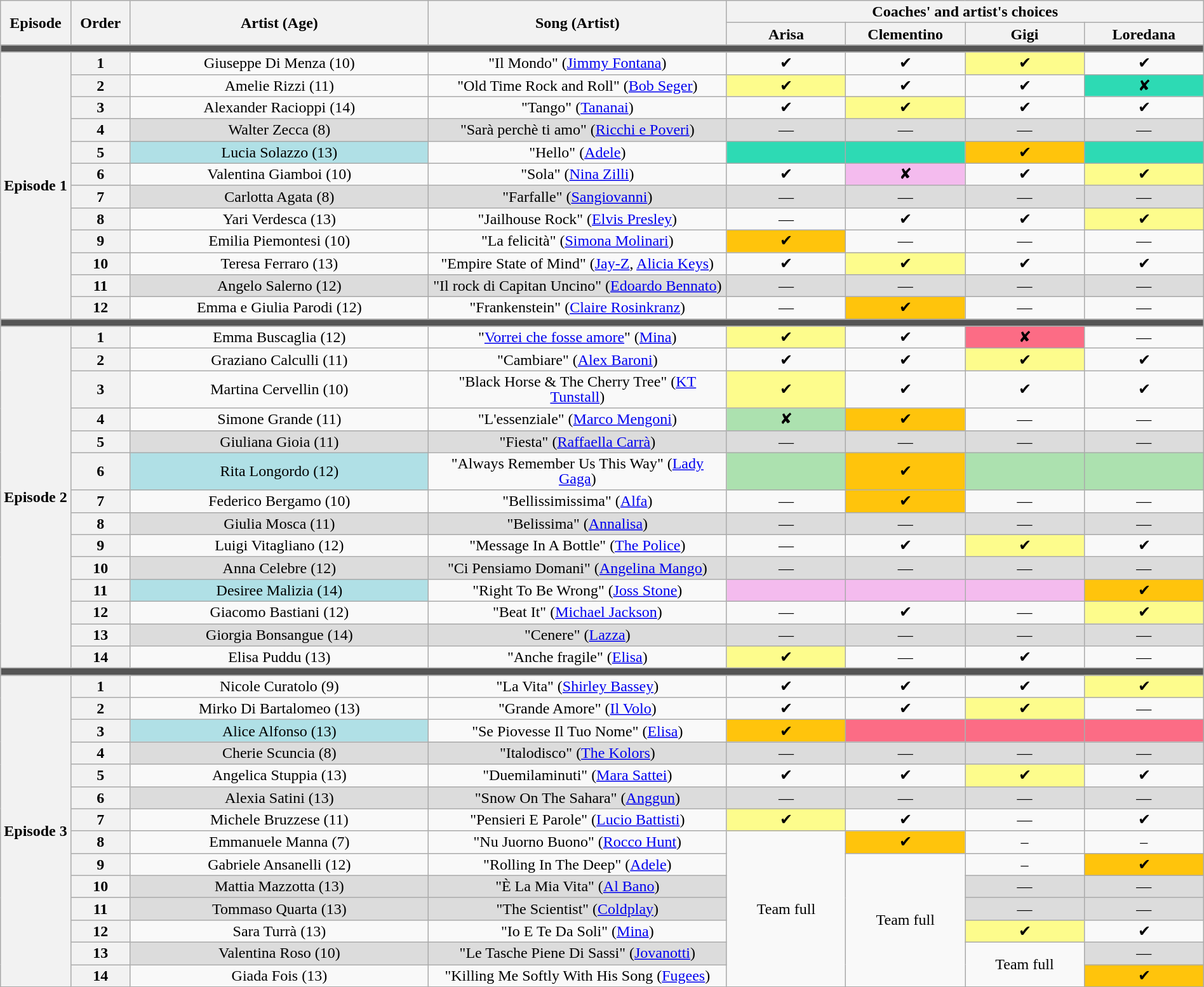<table class="wikitable" style="text-align:center; line-height:16px; width:100%">
<tr>
<th rowspan="2" scope="col" style="width:04%">Episode</th>
<th rowspan="2" scope="col" style="width:04%">Order</th>
<th rowspan="2" scope="col" style="width:20%">Artist (Age)</th>
<th rowspan="2" scope="col" style="width:20%">Song (Artist)</th>
<th colspan="4" scope="col" style="width:24%">Coaches' and artist's choices</th>
</tr>
<tr>
<th style="width:08%">Arisa</th>
<th style="width:08%">Clementino</th>
<th style="width:08%">Gigi</th>
<th style="width:08%">Loredana</th>
</tr>
<tr>
<td colspan="8" style="background:#555"></td>
</tr>
<tr>
<th scope="row" rowspan="12">Episode 1<br></th>
<th>1</th>
<td>Giuseppe Di Menza (10)</td>
<td>"Il Mondo" (<a href='#'>Jimmy Fontana</a>)</td>
<td>✔</td>
<td>✔</td>
<td style="background:#fdfc8c">✔</td>
<td>✔</td>
</tr>
<tr>
<th>2</th>
<td>Amelie Rizzi (11)</td>
<td>"Old Time Rock and Roll" (<a href='#'>Bob Seger</a>)</td>
<td style="background:#fdfc8c">✔</td>
<td>✔</td>
<td>✔</td>
<td style="background:#2ddab4">✘</td>
</tr>
<tr>
<th>3</th>
<td>Alexander Racioppi (14)</td>
<td>"Tango" (<a href='#'>Tananai</a>)</td>
<td>✔</td>
<td style="background:#fdfc8c">✔</td>
<td>✔</td>
<td>✔</td>
</tr>
<tr bgcolor=DCDCDC>
<th>4</th>
<td>Walter Zecca (8)</td>
<td>"Sarà perchè ti amo" (<a href='#'>Ricchi e Poveri</a>)</td>
<td>—</td>
<td>—</td>
<td>—</td>
<td>—</td>
</tr>
<tr>
<th>5</th>
<td style="background:#B0E0E6">Lucia Solazzo (13)</td>
<td>"Hello" (<a href='#'>Adele</a>)</td>
<td style="background:#2ddab4"></td>
<td style="background:#2ddab4"></td>
<td style="background:#ffc40c">✔</td>
<td style="background:#2ddab4"></td>
</tr>
<tr>
<th>6</th>
<td>Valentina Giamboi (10)</td>
<td>"Sola" (<a href='#'>Nina Zilli</a>)</td>
<td>✔</td>
<td style="background:#f4bbee">✘</td>
<td>✔</td>
<td style="background:#fdfc8c">✔</td>
</tr>
<tr bgcolor=DCDCDC>
<th>7</th>
<td>Carlotta Agata (8)</td>
<td>"Farfalle" (<a href='#'>Sangiovanni</a>)</td>
<td>—</td>
<td>—</td>
<td>—</td>
<td>—</td>
</tr>
<tr>
<th>8</th>
<td>Yari Verdesca (13)</td>
<td>"Jailhouse Rock" (<a href='#'>Elvis Presley</a>)</td>
<td>—</td>
<td>✔</td>
<td>✔</td>
<td style="background:#fdfc8c">✔</td>
</tr>
<tr>
<th>9</th>
<td>Emilia Piemontesi (10)</td>
<td>"La felicità" (<a href='#'>Simona Molinari</a>)</td>
<td style="background:#ffc40c">✔</td>
<td>—</td>
<td>—</td>
<td>—</td>
</tr>
<tr>
<th>10</th>
<td>Teresa Ferraro (13)</td>
<td>"Empire State of Mind" (<a href='#'>Jay-Z</a>, <a href='#'>Alicia Keys</a>)</td>
<td>✔</td>
<td style="background:#fdfc8c">✔</td>
<td>✔</td>
<td>✔</td>
</tr>
<tr bgcolor=DCDCDC>
<th>11</th>
<td>Angelo Salerno (12)</td>
<td>"Il rock di Capitan Uncino" (<a href='#'>Edoardo Bennato</a>)</td>
<td>—</td>
<td>—</td>
<td>—</td>
<td>—</td>
</tr>
<tr>
<th>12</th>
<td>Emma e Giulia Parodi (12)</td>
<td>"Frankenstein" (<a href='#'>Claire Rosinkranz</a>)</td>
<td>—</td>
<td style="background:#ffc40c">✔</td>
<td>—</td>
<td>—</td>
</tr>
<tr>
<th colspan="8" style="background:#555"></th>
</tr>
<tr>
<th rowspan="14">Episode 2<br></th>
<th>1</th>
<td>Emma Buscaglia (12)</td>
<td>"<a href='#'>Vorrei che fosse amore</a>" (<a href='#'>Mina</a>)</td>
<td style="background:#fdfc8c">✔</td>
<td>✔</td>
<td style="background:#FC6C85">✘</td>
<td>—</td>
</tr>
<tr>
<th>2</th>
<td>Graziano Calculli (11)</td>
<td>"Cambiare" (<a href='#'>Alex Baroni</a>)</td>
<td>✔</td>
<td>✔</td>
<td style="background:#fdfc8c">✔</td>
<td>✔</td>
</tr>
<tr>
<th>3</th>
<td>Martina Cervellin (10)</td>
<td>"Black Horse & The Cherry Tree" (<a href='#'>KT Tunstall</a>)</td>
<td style="background:#fdfc8c">✔</td>
<td>✔</td>
<td>✔</td>
<td>✔</td>
</tr>
<tr>
<th>4</th>
<td>Simone Grande (11)</td>
<td>"L'essenziale" (<a href='#'>Marco Mengoni</a>)</td>
<td style="background:#ace1af">✘</td>
<td style="background:#ffc40c">✔</td>
<td>—</td>
<td>—</td>
</tr>
<tr bgcolor=DCDCDC>
<th>5</th>
<td>Giuliana Gioia (11)</td>
<td>"Fiesta" (<a href='#'>Raffaella Carrà</a>)</td>
<td>—</td>
<td>—</td>
<td>—</td>
<td>—</td>
</tr>
<tr>
<th>6</th>
<td style="background:#B0E0E6">Rita Longordo (12)</td>
<td>"Always Remember Us This Way" (<a href='#'>Lady Gaga</a>)</td>
<td style="background:#ace1af"></td>
<td style="background:#ffc40c">✔</td>
<td style="background:#ace1af"></td>
<td style="background:#ace1af"></td>
</tr>
<tr>
<th>7</th>
<td>Federico Bergamo (10)</td>
<td>"Bellissimissima" (<a href='#'>Alfa</a>)</td>
<td>—</td>
<td style="background:#ffc40c">✔</td>
<td>—</td>
<td>—</td>
</tr>
<tr bgcolor=DCDCDC>
<th>8</th>
<td>Giulia Mosca (11)</td>
<td>"Belissima" (<a href='#'>Annalisa</a>)</td>
<td>—</td>
<td>—</td>
<td>—</td>
<td>—</td>
</tr>
<tr>
<th>9</th>
<td>Luigi Vitagliano (12)</td>
<td>"Message In A Bottle" (<a href='#'>The Police</a>)</td>
<td>—</td>
<td>✔</td>
<td style="background:#fdfc8c">✔</td>
<td>✔</td>
</tr>
<tr bgcolor=DCDCDC>
<th>10</th>
<td>Anna Celebre (12)</td>
<td>"Ci Pensiamo Domani" (<a href='#'>Angelina Mango</a>)</td>
<td>—</td>
<td>—</td>
<td>—</td>
<td>—</td>
</tr>
<tr>
<th>11</th>
<td style="background:#B0E0E6">Desiree Malizia (14)</td>
<td>"Right To Be Wrong" (<a href='#'>Joss Stone</a>)</td>
<td style="background:#f4bbee"></td>
<td style="background:#f4bbee"></td>
<td style="background:#f4bbee"></td>
<td style="background:#ffc40c">✔</td>
</tr>
<tr>
<th>12</th>
<td>Giacomo Bastiani (12)</td>
<td>"Beat It" (<a href='#'>Michael Jackson</a>)</td>
<td>—</td>
<td>✔</td>
<td>—</td>
<td style="background:#fdfc8c">✔</td>
</tr>
<tr bgcolor=DCDCDC>
<th>13</th>
<td>Giorgia Bonsangue (14)</td>
<td>"Cenere" (<a href='#'>Lazza</a>)</td>
<td>—</td>
<td>—</td>
<td>—</td>
<td>—</td>
</tr>
<tr>
<th>14</th>
<td>Elisa Puddu (13)</td>
<td>"Anche fragile" (<a href='#'>Elisa</a>)</td>
<td style="background:#fdfc8c">✔</td>
<td>—</td>
<td>✔</td>
<td>—</td>
</tr>
<tr>
<th colspan="8" style="background:#555"></th>
</tr>
<tr>
<th rowspan="14">Episode 3<br></th>
<th>1</th>
<td>Nicole Curatolo (9)</td>
<td>"La Vita" (<a href='#'>Shirley Bassey</a>)</td>
<td>✔</td>
<td>✔</td>
<td>✔</td>
<td style="background:#fdfc8c">✔</td>
</tr>
<tr>
<th>2</th>
<td>Mirko Di Bartalomeo (13)</td>
<td>"Grande Amore" (<a href='#'>Il Volo</a>)</td>
<td>✔</td>
<td>✔</td>
<td style="background:#fdfc8c">✔</td>
<td>—</td>
</tr>
<tr>
<th>3</th>
<td style="background:#B0E0E6">Alice Alfonso (13)</td>
<td>"Se Piovesse Il Tuo Nome" (<a href='#'>Elisa</a>)</td>
<td style="background:#ffc40c">✔</td>
<td style="background:#FC6C85"></td>
<td style="background:#FC6C85"></td>
<td style="background:#FC6C85"></td>
</tr>
<tr bgcolor=DCDCDC>
<th>4</th>
<td>Cherie Scuncia (8)</td>
<td>"Italodisco" (<a href='#'>The Kolors</a>)</td>
<td>—</td>
<td>—</td>
<td>—</td>
<td>—</td>
</tr>
<tr>
<th>5</th>
<td>Angelica Stuppia (13)</td>
<td>"Duemilaminuti" (<a href='#'>Mara Sattei</a>)</td>
<td>✔</td>
<td>✔</td>
<td style="background:#fdfc8c">✔</td>
<td>✔</td>
</tr>
<tr bgcolor=DCDCDC>
<th>6</th>
<td>Alexia Satini (13)</td>
<td>"Snow On The Sahara" (<a href='#'>Anggun</a>)</td>
<td>—</td>
<td>—</td>
<td>—</td>
<td>—</td>
</tr>
<tr>
<th>7</th>
<td>Michele Bruzzese (11)</td>
<td>"Pensieri E Parole" (<a href='#'>Lucio Battisti</a>)</td>
<td style="background:#fdfc8c">✔</td>
<td>✔</td>
<td>—</td>
<td>✔</td>
</tr>
<tr>
<th>8</th>
<td>Emmanuele Manna (7)</td>
<td>"Nu Juorno Buono" (<a href='#'>Rocco Hunt</a>)</td>
<td rowspan=8>Team full</td>
<td style="background:#ffc40c">✔</td>
<td>–</td>
<td>–</td>
</tr>
<tr>
<th>9</th>
<td>Gabriele Ansanelli (12)</td>
<td>"Rolling In The Deep" (<a href='#'>Adele</a>)</td>
<td rowspan=7>Team full</td>
<td>–</td>
<td style="background:#ffc40c">✔</td>
</tr>
<tr bgcolor=DCDCDC>
<th>10</th>
<td>Mattia Mazzotta (13)</td>
<td>"È La Mia Vita" (<a href='#'>Al Bano</a>)</td>
<td>—</td>
<td>—</td>
</tr>
<tr bgcolor=DCDCDC>
<th>11</th>
<td>Tommaso Quarta (13)</td>
<td>"The Scientist" (<a href='#'>Coldplay</a>)</td>
<td>—</td>
<td>—</td>
</tr>
<tr>
<th>12</th>
<td>Sara Turrà (13)</td>
<td>"Io E Te Da Soli" (<a href='#'>Mina</a>)</td>
<td style="background:#fdfc8c">✔</td>
<td>✔</td>
</tr>
<tr>
<th>13</th>
<td bgcolor=DCDCDC>Valentina Roso (10)</td>
<td bgcolor=DCDCDC>"Le Tasche Piene Di Sassi" (<a href='#'>Jovanotti</a>)</td>
<td rowspan=2>Team full</td>
<td bgcolor=DCDCDC>—</td>
</tr>
<tr>
<th>14</th>
<td>Giada Fois (13)</td>
<td>"Killing Me Softly With His Song (<a href='#'>Fugees</a>)</td>
<td style="background:#ffc40c">✔</td>
</tr>
</table>
